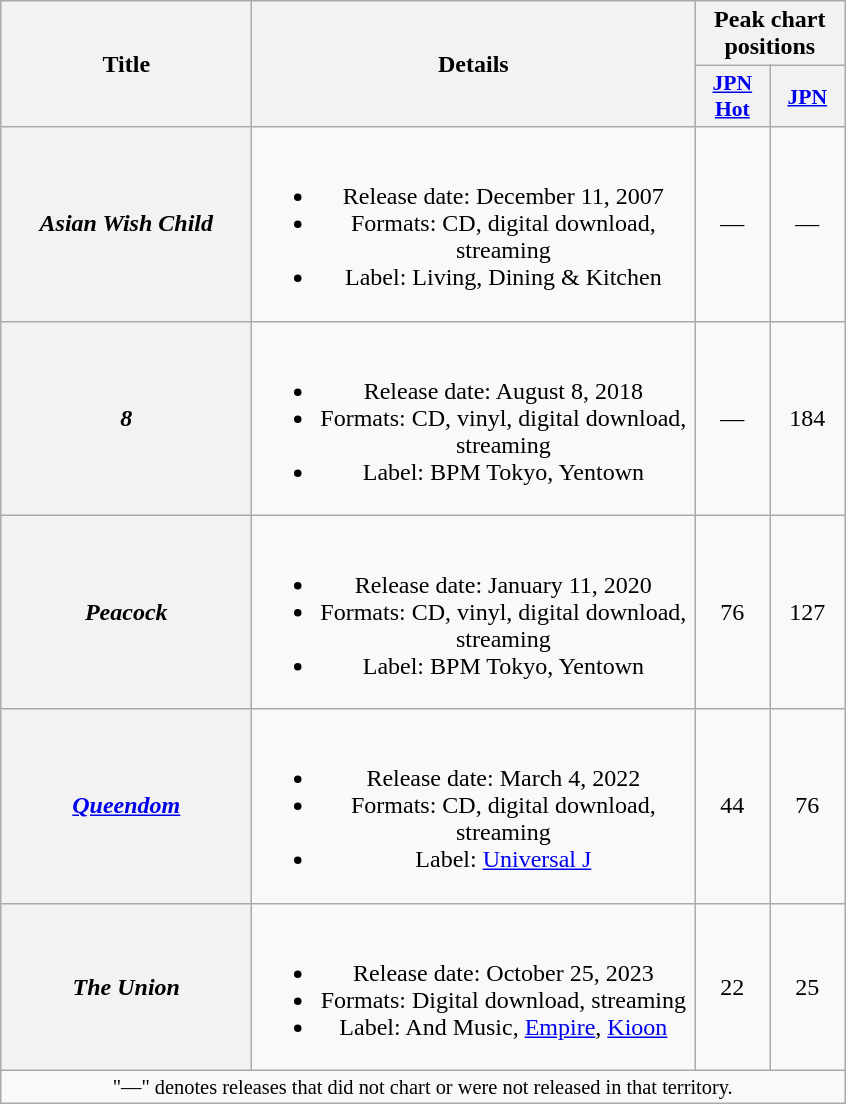<table class="wikitable plainrowheaders" style="text-align:center;">
<tr>
<th scope="col" rowspan="2" style="width:10em;">Title</th>
<th scope="col" rowspan="2" style="width:18em;">Details</th>
<th scope="col" colspan="6">Peak chart positions</th>
</tr>
<tr>
<th scope="col" style="width:3em;font-size:90%;"><a href='#'>JPN<br>Hot</a><br></th>
<th scope="col" style="width:3em;font-size:90%;"><a href='#'>JPN</a><br></th>
</tr>
<tr>
<th scope="row"><em>Asian Wish Child</em></th>
<td><br><ul><li>Release date: December 11, 2007</li><li>Formats: CD, digital download, streaming</li><li>Label: Living, Dining & Kitchen</li></ul></td>
<td>—</td>
<td>—</td>
</tr>
<tr>
<th scope="row"><em>8</em></th>
<td><br><ul><li>Release date: August 8, 2018</li><li>Formats: CD, vinyl, digital download, streaming</li><li>Label: BPM Tokyo, Yentown</li></ul></td>
<td>—</td>
<td>184</td>
</tr>
<tr>
<th scope="row"><em>Peacock</em></th>
<td><br><ul><li>Release date: January 11, 2020</li><li>Formats: CD, vinyl, digital download, streaming</li><li>Label: BPM Tokyo, Yentown</li></ul></td>
<td>76</td>
<td>127</td>
</tr>
<tr>
<th scope="row"><em><a href='#'>Queendom</a></em></th>
<td><br><ul><li>Release date: March 4, 2022</li><li>Formats: CD, digital download, streaming</li><li>Label: <a href='#'>Universal J</a></li></ul></td>
<td>44</td>
<td>76</td>
</tr>
<tr>
<th scope="row"><em>The Union</em></th>
<td><br><ul><li>Release date: October 25, 2023</li><li>Formats: Digital download, streaming</li><li>Label: And Music, <a href='#'>Empire</a>, <a href='#'>Kioon</a></li></ul></td>
<td>22</td>
<td>25</td>
</tr>
<tr>
<td colspan="15" style="text-align:center; font-size:85%">"—" denotes releases that did not chart or were not released in that territory.</td>
</tr>
</table>
